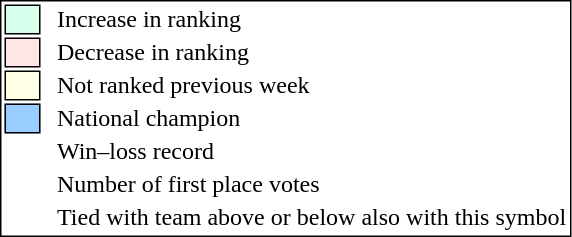<table style="border:1px solid black;">
<tr>
<td style="background:#D8FFEB; width:20px; border:1px solid black;"></td>
<td> </td>
<td>Increase in ranking</td>
</tr>
<tr>
<td style="background:#FFE6E6; width:20px; border:1px solid black;"></td>
<td> </td>
<td>Decrease in ranking</td>
</tr>
<tr>
<td style="background:#FFFFE6; width:20px; border:1px solid black;"></td>
<td> </td>
<td>Not ranked previous week</td>
</tr>
<tr>
<td style="background:#9cf; width:20px; border:1px solid black;"></td>
<td> </td>
<td>National champion</td>
</tr>
<tr>
<td></td>
<td> </td>
<td>Win–loss record</td>
</tr>
<tr>
<td></td>
<td> </td>
<td>Number of first place votes</td>
</tr>
<tr>
<td></td>
<td></td>
<td>Tied with team above or below also with this symbol</td>
</tr>
</table>
